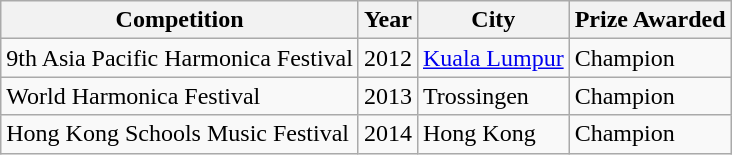<table class="wikitable">
<tr>
<th>Competition</th>
<th>Year</th>
<th>City</th>
<th>Prize Awarded</th>
</tr>
<tr>
<td>9th Asia Pacific Harmonica Festival</td>
<td>2012</td>
<td><a href='#'>Kuala Lumpur</a></td>
<td>Champion</td>
</tr>
<tr>
<td>World Harmonica Festival</td>
<td>2013</td>
<td>Trossingen</td>
<td>Champion</td>
</tr>
<tr>
<td>Hong Kong Schools Music Festival</td>
<td>2014</td>
<td>Hong Kong</td>
<td>Champion</td>
</tr>
</table>
